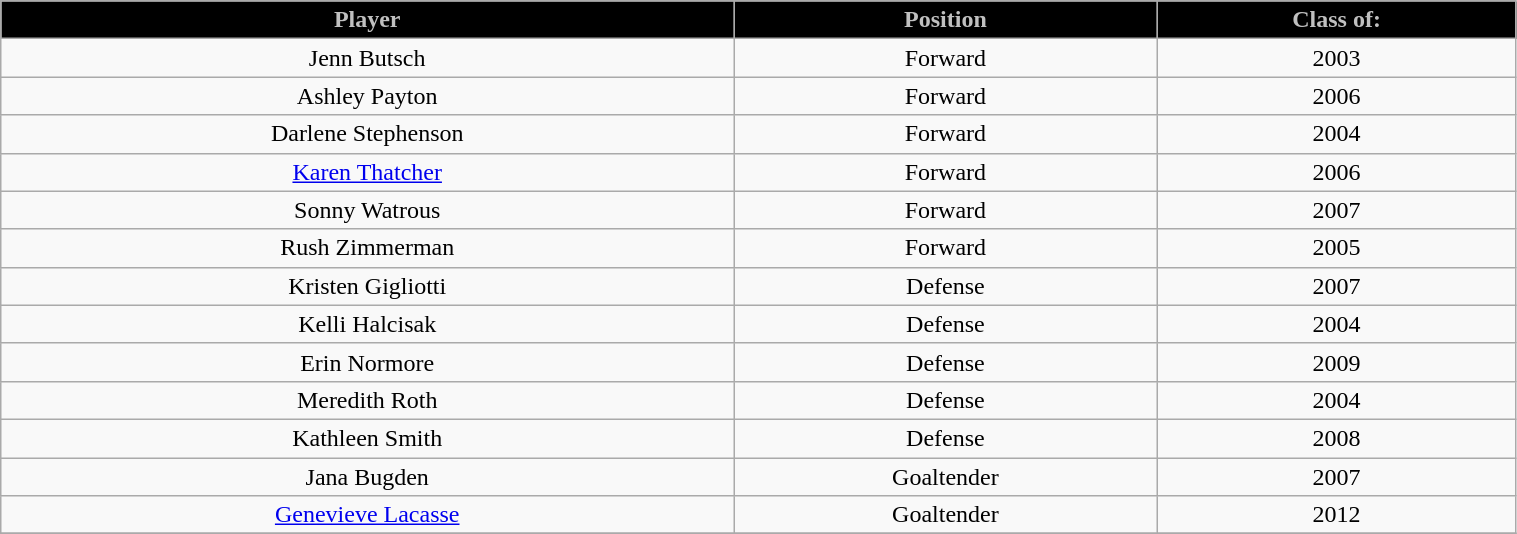<table class="wikitable" width="80%">
<tr align="center"  style=" background:black;color:silver;">
<td><strong>Player</strong></td>
<td><strong>Position</strong></td>
<td><strong>Class of:</strong></td>
</tr>
<tr align="center" bgcolor="">
<td>Jenn Butsch</td>
<td>Forward</td>
<td>2003</td>
</tr>
<tr align="center" bgcolor="">
<td>Ashley Payton</td>
<td>Forward</td>
<td>2006</td>
</tr>
<tr align="center" bgcolor="">
<td>Darlene Stephenson</td>
<td>Forward</td>
<td>2004</td>
</tr>
<tr align="center" bgcolor="">
<td><a href='#'>Karen Thatcher</a></td>
<td>Forward</td>
<td>2006</td>
</tr>
<tr align="center" bgcolor="">
<td>Sonny Watrous</td>
<td>Forward</td>
<td>2007</td>
</tr>
<tr align="center" bgcolor="">
<td>Rush Zimmerman</td>
<td>Forward</td>
<td>2005</td>
</tr>
<tr align="center" bgcolor="">
<td>Kristen Gigliotti</td>
<td>Defense</td>
<td>2007</td>
</tr>
<tr align="center" bgcolor="">
<td>Kelli Halcisak</td>
<td>Defense</td>
<td>2004</td>
</tr>
<tr align="center" bgcolor="">
<td>Erin Normore</td>
<td>Defense</td>
<td>2009</td>
</tr>
<tr align="center" bgcolor="">
<td>Meredith Roth</td>
<td>Defense</td>
<td>2004</td>
</tr>
<tr align="center" bgcolor="">
<td>Kathleen Smith</td>
<td>Defense</td>
<td>2008</td>
</tr>
<tr align="center" bgcolor="">
<td>Jana Bugden</td>
<td>Goaltender</td>
<td>2007</td>
</tr>
<tr align="center" bgcolor="">
<td><a href='#'>Genevieve Lacasse</a></td>
<td>Goaltender</td>
<td>2012</td>
</tr>
<tr align="center" bgcolor="">
</tr>
</table>
